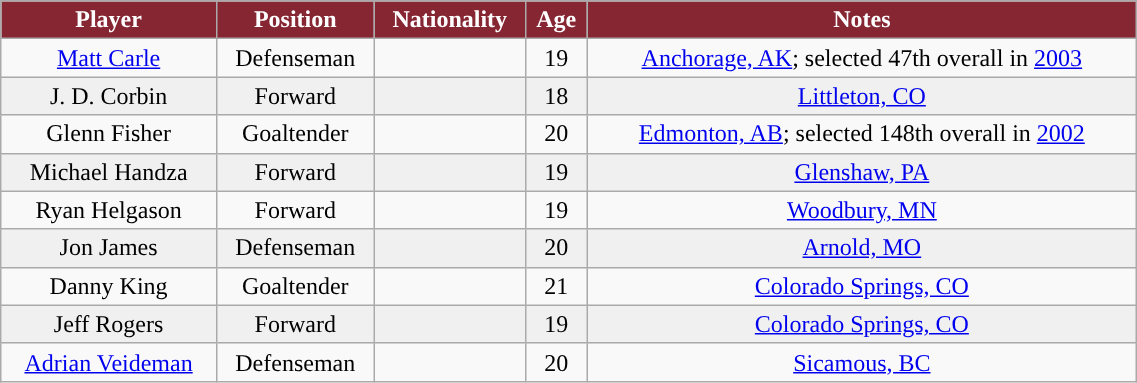<table class="wikitable" width="60%">
<tr>
<th style="color:white; background:#862633; ">Player</th>
<th style="color:white; background:#862633; ">Position</th>
<th style="color:white; background:#862633; ">Nationality</th>
<th style="color:white; background:#862633; ">Age</th>
<th style="color:white; background:#862633; ">Notes</th>
</tr>
<tr align="center" bgcolor="">
<td><a href='#'>Matt Carle</a></td>
<td>Defenseman</td>
<td></td>
<td>19</td>
<td><a href='#'>Anchorage, AK</a>; selected 47th overall in <a href='#'>2003</a></td>
</tr>
<tr align="center" bgcolor="f0f0f0">
<td>J. D. Corbin</td>
<td>Forward</td>
<td></td>
<td>18</td>
<td><a href='#'>Littleton, CO</a></td>
</tr>
<tr align="center" bgcolor="">
<td>Glenn Fisher</td>
<td>Goaltender</td>
<td></td>
<td>20</td>
<td><a href='#'>Edmonton, AB</a>; selected 148th overall in <a href='#'>2002</a></td>
</tr>
<tr align="center" bgcolor="f0f0f0">
<td>Michael Handza</td>
<td>Forward</td>
<td></td>
<td>19</td>
<td><a href='#'>Glenshaw, PA</a></td>
</tr>
<tr align="center" bgcolor="">
<td>Ryan Helgason</td>
<td>Forward</td>
<td></td>
<td>19</td>
<td><a href='#'>Woodbury, MN</a></td>
</tr>
<tr align="center" bgcolor="f0f0f0">
<td>Jon James</td>
<td>Defenseman</td>
<td></td>
<td>20</td>
<td><a href='#'>Arnold, MO</a></td>
</tr>
<tr align="center" bgcolor="">
<td>Danny King</td>
<td>Goaltender</td>
<td></td>
<td>21</td>
<td><a href='#'>Colorado Springs, CO</a></td>
</tr>
<tr align="center" bgcolor="f0f0f0">
<td>Jeff Rogers</td>
<td>Forward</td>
<td></td>
<td>19</td>
<td><a href='#'>Colorado Springs, CO</a></td>
</tr>
<tr align="center" bgcolor="">
<td><a href='#'>Adrian Veideman</a></td>
<td>Defenseman</td>
<td></td>
<td>20</td>
<td><a href='#'>Sicamous, BC</a></td>
</tr>
</table>
